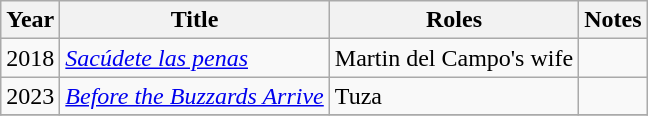<table class="wikitable sortable">
<tr>
<th>Year</th>
<th>Title</th>
<th>Roles</th>
<th>Notes</th>
</tr>
<tr>
<td>2018</td>
<td><em><a href='#'>Sacúdete las penas</a></em></td>
<td>Martin del Campo's wife</td>
<td></td>
</tr>
<tr>
<td>2023</td>
<td><em><a href='#'>Before the Buzzards Arrive</a></em></td>
<td>Tuza</td>
<td></td>
</tr>
<tr>
</tr>
</table>
